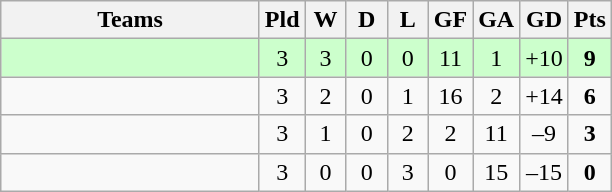<table class="wikitable" style="text-align: center;">
<tr>
<th width=165>Teams</th>
<th width=20>Pld</th>
<th width=20>W</th>
<th width=20>D</th>
<th width=20>L</th>
<th width=20>GF</th>
<th width=20>GA</th>
<th width=20>GD</th>
<th width=20>Pts</th>
</tr>
<tr align=center style="background:#ccffcc;">
<td style="text-align:left;"></td>
<td>3</td>
<td>3</td>
<td>0</td>
<td>0</td>
<td>11</td>
<td>1</td>
<td>+10</td>
<td><strong>9</strong></td>
</tr>
<tr align=center>
<td style="text-align:left;"></td>
<td>3</td>
<td>2</td>
<td>0</td>
<td>1</td>
<td>16</td>
<td>2</td>
<td>+14</td>
<td><strong>6</strong></td>
</tr>
<tr align=center>
<td style="text-align:left;"></td>
<td>3</td>
<td>1</td>
<td>0</td>
<td>2</td>
<td>2</td>
<td>11</td>
<td>–9</td>
<td><strong>3</strong></td>
</tr>
<tr align=center>
<td style="text-align:left;"></td>
<td>3</td>
<td>0</td>
<td>0</td>
<td>3</td>
<td>0</td>
<td>15</td>
<td>–15</td>
<td><strong>0</strong></td>
</tr>
</table>
